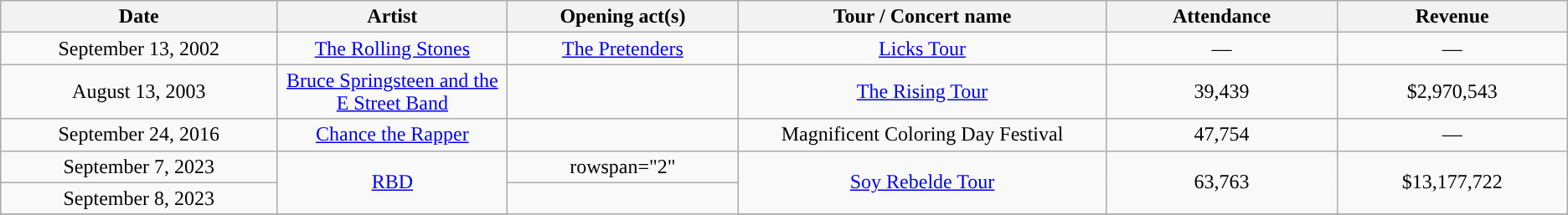<table class="wikitable" style="text-align:center;">
<tr>
<th width=12% style="text-align:center;">Date</th>
<th width=10% style="text-align:center;">Artist</th>
<th width=10% style="text-align:center;">Opening act(s)</th>
<th width=16% style="text-align:center;">Tour / Concert name</th>
<th width=10% style="text-align:center;">Attendance</th>
<th width=10% style="text-align:center;">Revenue</th>
</tr>
<tr>
<td>September 13, 2002</td>
<td><a href='#'>The Rolling Stones</a></td>
<td><a href='#'>The Pretenders</a></td>
<td><a href='#'>Licks Tour</a></td>
<td>—</td>
<td>—</td>
</tr>
<tr>
<td>August 13, 2003</td>
<td><a href='#'>Bruce Springsteen and the E Street Band</a></td>
<td></td>
<td><a href='#'>The Rising Tour</a></td>
<td>39,439</td>
<td>$2,970,543</td>
</tr>
<tr>
<td>September 24, 2016</td>
<td><a href='#'>Chance the Rapper</a></td>
<td></td>
<td>Magnificent Coloring Day Festival</td>
<td>47,754</td>
<td>—</td>
</tr>
<tr>
<td>September 7, 2023</td>
<td rowspan="2"><a href='#'>RBD</a></td>
<td>rowspan="2" </td>
<td rowspan="2"><a href='#'>Soy Rebelde Tour</a></td>
<td rowspan="2">63,763</td>
<td rowspan="2">$13,177,722</td>
</tr>
<tr>
<td>September 8, 2023</td>
</tr>
<tr>
</tr>
</table>
